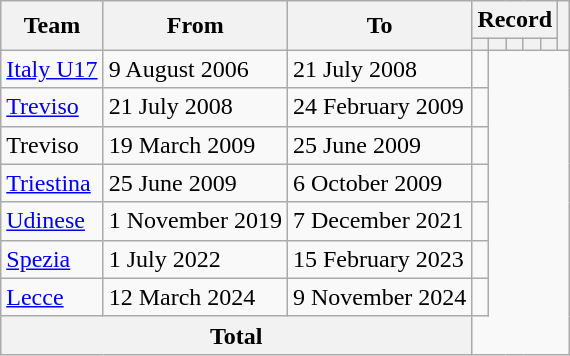<table class=wikitable style="text-align: center">
<tr>
<th rowspan=2>Team</th>
<th rowspan=2>From</th>
<th rowspan=2>To</th>
<th colspan=5>Record</th>
<th rowspan=2></th>
</tr>
<tr>
<th></th>
<th></th>
<th></th>
<th></th>
<th></th>
</tr>
<tr>
<td align=left><a href='#'>Italy U17</a></td>
<td align=left>9 August 2006</td>
<td align=left>21 July 2008<br></td>
<td></td>
</tr>
<tr>
<td align=left><a href='#'>Treviso</a></td>
<td align=left>21 July 2008</td>
<td align=left>24 February 2009<br></td>
<td></td>
</tr>
<tr>
<td align=left>Treviso</td>
<td align=left>19 March 2009</td>
<td align=left>25 June 2009<br></td>
<td></td>
</tr>
<tr>
<td align=left><a href='#'>Triestina</a></td>
<td align=left>25 June 2009</td>
<td align=left>6 October 2009<br></td>
<td></td>
</tr>
<tr>
<td align=left><a href='#'>Udinese</a></td>
<td align=left>1 November 2019</td>
<td align=left>7 December 2021<br></td>
<td></td>
</tr>
<tr>
<td align=left><a href='#'>Spezia</a></td>
<td align=left>1 July 2022</td>
<td align=left>15 February 2023<br></td>
<td></td>
</tr>
<tr>
<td align=left><a href='#'>Lecce</a></td>
<td align=left>12 March 2024</td>
<td align=left>9 November 2024<br></td>
<td></td>
</tr>
<tr>
<th colspan=3>Total<br></th>
</tr>
</table>
